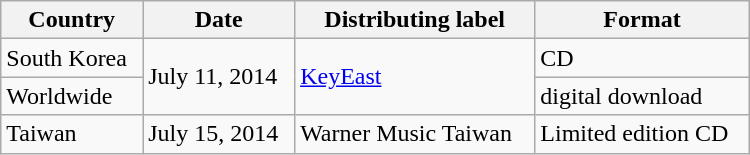<table class="wikitable" style="width:500px">
<tr>
<th>Country</th>
<th>Date</th>
<th>Distributing label</th>
<th>Format</th>
</tr>
<tr>
<td>South Korea</td>
<td rowspan=2>July 11, 2014</td>
<td rowspan=2><a href='#'>KeyEast</a></td>
<td>CD</td>
</tr>
<tr>
<td>Worldwide</td>
<td>digital download</td>
</tr>
<tr>
<td>Taiwan</td>
<td>July 15, 2014</td>
<td>Warner Music Taiwan</td>
<td>Limited edition CD</td>
</tr>
</table>
